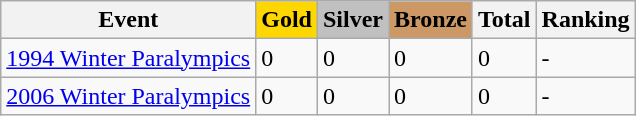<table class="wikitable">
<tr>
<th>Event</th>
<td style="background:gold; font-weight:bold;">Gold</td>
<td style="background:silver; font-weight:bold;">Silver</td>
<td style="background:#cc9966; font-weight:bold;">Bronze</td>
<th>Total</th>
<th>Ranking</th>
</tr>
<tr>
<td><a href='#'>1994 Winter Paralympics</a></td>
<td>0</td>
<td>0</td>
<td>0</td>
<td>0</td>
<td>-</td>
</tr>
<tr>
<td><a href='#'>2006 Winter Paralympics</a></td>
<td>0</td>
<td>0</td>
<td>0</td>
<td>0</td>
<td>-</td>
</tr>
</table>
